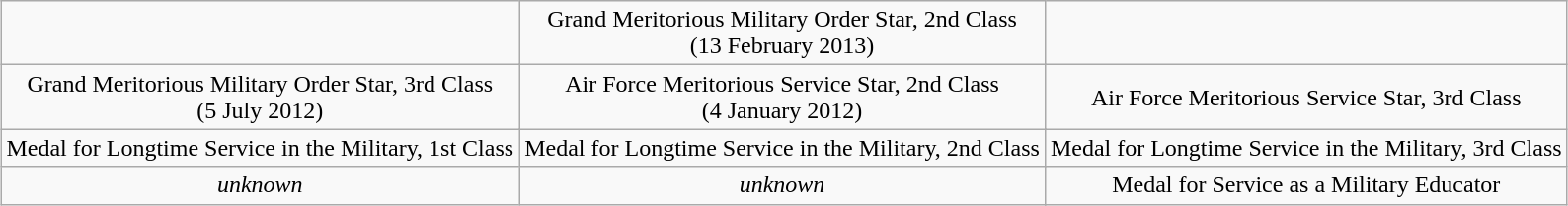<table class="wikitable" style="margin:1em auto; text-align:center;">
<tr>
<td colspan="3"></td>
<td colspan="3">Grand Meritorious Military Order Star, 2nd Class<br>(13 February 2013)</td>
<td></td>
</tr>
<tr>
<td>Grand Meritorious Military Order Star, 3rd Class<br>(5 July 2012)</td>
<td colspan="3">Air Force Meritorious Service Star, 2nd Class<br>(4 January 2012)</td>
<td colspan="3">Air Force Meritorious Service Star, 3rd Class</td>
</tr>
<tr>
<td colspan="3">Medal for Longtime Service in the Military, 1st Class</td>
<td colspan="3">Medal for Longtime Service in the Military, 2nd Class</td>
<td>Medal for Longtime Service in the Military, 3rd Class</td>
</tr>
<tr>
<td colspan="3"><em>unknown</em></td>
<td><em>unknown</em></td>
<td colspan="3">Medal for Service as a Military Educator</td>
</tr>
</table>
